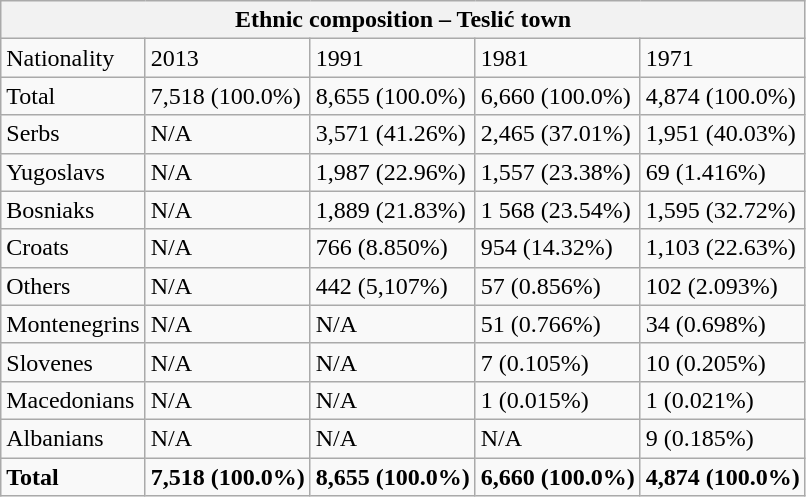<table class="wikitable">
<tr>
<th colspan="8">Ethnic composition – Teslić town</th>
</tr>
<tr>
<td>Nationality</td>
<td>2013</td>
<td>1991</td>
<td>1981</td>
<td>1971</td>
</tr>
<tr>
<td>Total</td>
<td>7,518 (100.0%)</td>
<td>8,655 (100.0%)</td>
<td>6,660 (100.0%)</td>
<td>4,874 (100.0%)</td>
</tr>
<tr>
<td>Serbs</td>
<td>N/A</td>
<td>3,571 (41.26%)</td>
<td>2,465 (37.01%)</td>
<td>1,951 (40.03%)</td>
</tr>
<tr>
<td>Yugoslavs</td>
<td>N/A</td>
<td>1,987 (22.96%)</td>
<td>1,557 (23.38%)</td>
<td>69 (1.416%)</td>
</tr>
<tr>
<td>Bosniaks</td>
<td>N/A</td>
<td>1,889 (21.83%)</td>
<td>1 568 (23.54%)</td>
<td>1,595 (32.72%)</td>
</tr>
<tr>
<td>Croats</td>
<td>N/A</td>
<td>766 (8.850%)</td>
<td>954 (14.32%)</td>
<td>1,103 (22.63%)</td>
</tr>
<tr>
<td>Others</td>
<td>N/A</td>
<td>442 (5,107%)</td>
<td>57 (0.856%)</td>
<td>102 (2.093%)</td>
</tr>
<tr>
<td>Montenegrins</td>
<td>N/A</td>
<td>N/A</td>
<td>51 (0.766%)</td>
<td>34 (0.698%)</td>
</tr>
<tr>
<td>Slovenes</td>
<td>N/A</td>
<td>N/A</td>
<td>7 (0.105%)</td>
<td>10 (0.205%)</td>
</tr>
<tr>
<td>Macedonians</td>
<td>N/A</td>
<td>N/A</td>
<td>1 (0.015%)</td>
<td>1 (0.021%)</td>
</tr>
<tr>
<td>Albanians</td>
<td>N/A</td>
<td>N/A</td>
<td>N/A</td>
<td>9 (0.185%)</td>
</tr>
<tr>
<td><strong>Total</strong></td>
<td><strong>7,518 (100.0%)</strong></td>
<td><strong>8,655 (100.0%)</strong></td>
<td><strong>6,660 (100.0%)</strong></td>
<td><strong>4,874 (100.0%)</strong></td>
</tr>
</table>
